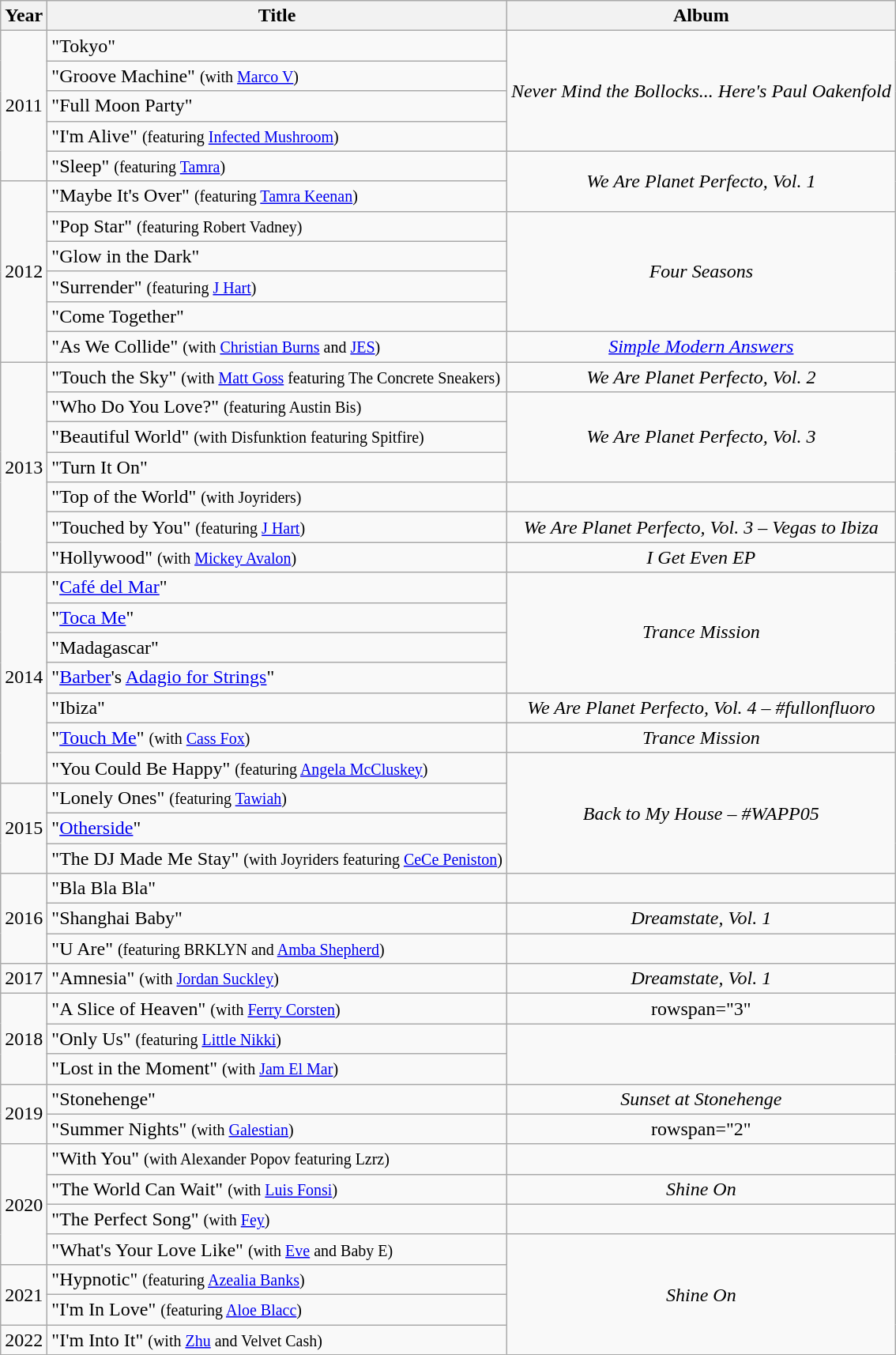<table class="wikitable" style="text-align: center;">
<tr>
<th scope="col">Year</th>
<th scope="col">Title</th>
<th scope="col">Album</th>
</tr>
<tr>
<td rowspan="5">2011</td>
<td align="left">"Tokyo"</td>
<td rowspan="4"><em>Never Mind the Bollocks... Here's Paul Oakenfold</em></td>
</tr>
<tr>
<td align="left">"Groove Machine" <small>(with <a href='#'>Marco V</a>)</small></td>
</tr>
<tr>
<td align="left">"Full Moon Party"</td>
</tr>
<tr>
<td align="left">"I'm Alive" <small>(featuring <a href='#'>Infected Mushroom</a>)</small></td>
</tr>
<tr>
<td align="left">"Sleep" <small>(featuring <a href='#'>Tamra</a>)</small></td>
<td rowspan="2"><em>We Are Planet Perfecto, Vol. 1</em></td>
</tr>
<tr>
<td rowspan="6">2012</td>
<td align="left">"Maybe It's Over" <small>(featuring <a href='#'>Tamra Keenan</a>)</small></td>
</tr>
<tr>
<td align="left">"Pop Star" <small>(featuring Robert Vadney)</small></td>
<td rowspan="4"><em>Four Seasons</em></td>
</tr>
<tr>
<td align="left">"Glow in the Dark"</td>
</tr>
<tr>
<td align="left">"Surrender" <small>(featuring <a href='#'>J Hart</a>)</small></td>
</tr>
<tr>
<td align="left">"Come Together"</td>
</tr>
<tr>
<td align="left">"As We Collide" <small>(with <a href='#'>Christian Burns</a> and <a href='#'>JES</a>)</small></td>
<td><em><a href='#'>Simple Modern Answers</a></em></td>
</tr>
<tr>
<td rowspan="7">2013</td>
<td align="left">"Touch the Sky" <small>(with <a href='#'>Matt Goss</a> featuring The Concrete Sneakers)</small></td>
<td><em>We Are Planet Perfecto, Vol. 2</em></td>
</tr>
<tr>
<td align="left">"Who Do You Love?" <small>(featuring Austin Bis)</small></td>
<td rowspan="3"><em>We Are Planet Perfecto, Vol. 3</em></td>
</tr>
<tr>
<td align="left">"Beautiful World" <small>(with Disfunktion featuring Spitfire)</small></td>
</tr>
<tr>
<td align="left">"Turn It On"</td>
</tr>
<tr>
<td align="left">"Top of the World" <small>(with Joyriders)</small></td>
<td></td>
</tr>
<tr>
<td align="left">"Touched by You" <small>(featuring <a href='#'>J Hart</a>)</small></td>
<td><em>We Are Planet Perfecto, Vol. 3 – Vegas to Ibiza</em></td>
</tr>
<tr>
<td align="left">"Hollywood" <small>(with <a href='#'>Mickey Avalon</a>)</small></td>
<td><em>I Get Even EP</em></td>
</tr>
<tr>
<td rowspan="7">2014</td>
<td align="left">"<a href='#'>Café del Mar</a>"</td>
<td rowspan="4"><em>Trance Mission</em></td>
</tr>
<tr>
<td align="left">"<a href='#'>Toca Me</a>"</td>
</tr>
<tr>
<td align="left">"Madagascar"</td>
</tr>
<tr>
<td align="left">"<a href='#'>Barber</a>'s <a href='#'>Adagio for Strings</a>"</td>
</tr>
<tr>
<td align="left">"Ibiza"</td>
<td><em>We Are Planet Perfecto, Vol. 4 – #fullonfluoro</em></td>
</tr>
<tr>
<td align="left">"<a href='#'>Touch Me</a>" <small>(with <a href='#'>Cass Fox</a>)</small></td>
<td><em>Trance Mission</em></td>
</tr>
<tr>
<td align="left">"You Could Be Happy" <small>(featuring <a href='#'>Angela McCluskey</a>)</small></td>
<td rowspan="4"><em>Back to My House – #WAPP05</em></td>
</tr>
<tr>
<td rowspan="3">2015</td>
<td align="left">"Lonely Ones" <small>(featuring <a href='#'>Tawiah</a>)</small></td>
</tr>
<tr>
<td align="left">"<a href='#'>Otherside</a>"</td>
</tr>
<tr>
<td align="left">"The DJ Made Me Stay" <small>(with Joyriders featuring <a href='#'>CeCe Peniston</a>)</small></td>
</tr>
<tr>
<td rowspan="3">2016</td>
<td align="left">"Bla Bla Bla"</td>
<td></td>
</tr>
<tr>
<td align="left">"Shanghai Baby"</td>
<td><em>Dreamstate, Vol. 1</em></td>
</tr>
<tr>
<td align="left">"U Are" <small>(featuring BRKLYN and <a href='#'>Amba Shepherd</a>)</small></td>
<td></td>
</tr>
<tr>
<td>2017</td>
<td align="left">"Amnesia" <small>(with <a href='#'>Jordan Suckley</a>)</small></td>
<td><em>Dreamstate, Vol. 1</em></td>
</tr>
<tr>
<td rowspan="3">2018</td>
<td align="left">"A Slice of Heaven" <small>(with <a href='#'>Ferry Corsten</a>)</small></td>
<td>rowspan="3" </td>
</tr>
<tr>
<td align="left">"Only Us" <small>(featuring <a href='#'>Little Nikki</a>)</small></td>
</tr>
<tr>
<td align="left">"Lost in the Moment" <small>(with <a href='#'>Jam El Mar</a>)</small></td>
</tr>
<tr>
<td rowspan="2">2019</td>
<td align="left">"Stonehenge"</td>
<td><em>Sunset at Stonehenge</em></td>
</tr>
<tr>
<td align="left">"Summer Nights" <small>(with <a href='#'>Galestian</a>)</small></td>
<td>rowspan="2" </td>
</tr>
<tr>
<td rowspan="4">2020</td>
<td align="left">"With You" <small>(with Alexander Popov featuring Lzrz)</small></td>
</tr>
<tr>
<td align="left">"The World Can Wait" <small>(with <a href='#'>Luis Fonsi</a>)</small></td>
<td><em>Shine On</em></td>
</tr>
<tr>
<td align="left">"The Perfect Song" <small>(with <a href='#'>Fey</a>)</small></td>
<td></td>
</tr>
<tr>
<td align="left">"What's Your Love Like" <small>(with <a href='#'>Eve</a> and Baby E)</small></td>
<td rowspan="4"><em>Shine On</em></td>
</tr>
<tr>
<td rowspan="2">2021</td>
<td align="left">"Hypnotic" <small>(featuring <a href='#'>Azealia Banks</a>)</small></td>
</tr>
<tr>
<td align="left">"I'm In Love" <small>(featuring <a href='#'>Aloe Blacc</a>)</small></td>
</tr>
<tr>
<td>2022</td>
<td align="left">"I'm Into It" <small>(with <a href='#'>Zhu</a> and Velvet Cash)</small></td>
</tr>
</table>
